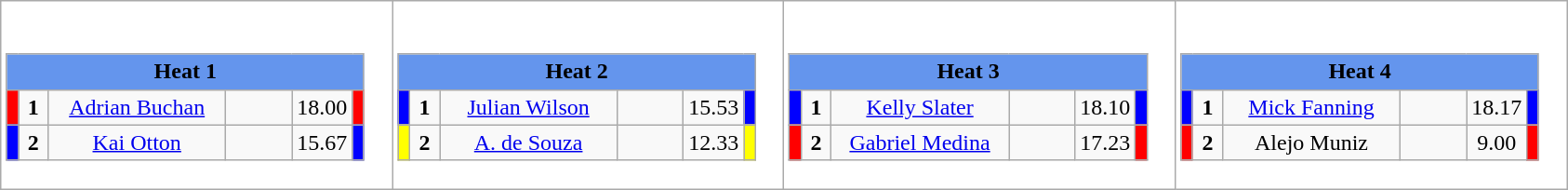<table class="wikitable" style="background:#fff;">
<tr>
<td style="margin: 1em auto;"><div><br><table class="wikitable">
<tr>
<td colspan="6"  style="text-align:center; background:#6495ed;"><strong>Heat 1</strong></td>
</tr>
<tr>
<td style="width:01px; background: #f00;"></td>
<td style="width:14px; text-align:center;"><strong>1</strong></td>
<td style="width:120px; text-align:center;"><a href='#'>Adrian Buchan</a></td>
<td style="width:40px; text-align:center;"></td>
<td style="width:20px; text-align:center;">18.00</td>
<td style="width:01px; background: #f00;"></td>
</tr>
<tr>
<td style="width:01px; background: #00f;"></td>
<td style="width:14px; text-align:center;"><strong>2</strong></td>
<td style="width:120px; text-align:center;"><a href='#'>Kai Otton</a></td>
<td style="width:40px; text-align:center;"></td>
<td style="width:20px; text-align:center;">15.67</td>
<td style="width:01px; background: #00f;"></td>
</tr>
</table>
</div></td>
<td style="margin: 1em auto;"><div><br><table class="wikitable">
<tr>
<td colspan="6"  style="text-align:center; background:#6495ed;"><strong>Heat 2</strong></td>
</tr>
<tr>
<td style="width:01px; background: #00f;"></td>
<td style="width:14px; text-align:center;"><strong>1</strong></td>
<td style="width:120px; text-align:center;"><a href='#'>Julian Wilson</a></td>
<td style="width:40px; text-align:center;"></td>
<td style="width:20px; text-align:center;">15.53</td>
<td style="width:01px; background: #00f;"></td>
</tr>
<tr>
<td style="width:01px; background: #ff0;"></td>
<td style="width:14px; text-align:center;"><strong>2</strong></td>
<td style="width:120px; text-align:center;"><a href='#'>A. de Souza</a></td>
<td style="width:40px; text-align:center;"></td>
<td style="width:20px; text-align:center;">12.33</td>
<td style="width:01px; background: #ff0;"></td>
</tr>
</table>
</div></td>
<td style="margin: 1em auto;"><div><br><table class="wikitable">
<tr>
<td colspan="6"  style="text-align:center; background:#6495ed;"><strong>Heat 3</strong></td>
</tr>
<tr>
<td style="width:01px; background: #00f;"></td>
<td style="width:14px; text-align:center;"><strong>1</strong></td>
<td style="width:120px; text-align:center;"><a href='#'>Kelly Slater</a></td>
<td style="width:40px; text-align:center;"></td>
<td style="width:20px; text-align:center;">18.10</td>
<td style="width:01px; background: #00f;"></td>
</tr>
<tr>
<td style="width:01px; background: #f00;"></td>
<td style="width:14px; text-align:center;"><strong>2</strong></td>
<td style="width:120px; text-align:center;"><a href='#'>Gabriel Medina</a></td>
<td style="width:40px; text-align:center;"></td>
<td style="width:20px; text-align:center;">17.23</td>
<td style="width:01px; background: #f00;"></td>
</tr>
</table>
</div></td>
<td style="margin: 1em auto;"><div><br><table class="wikitable">
<tr>
<td colspan="6"  style="text-align:center; background:#6495ed;"><strong>Heat 4</strong></td>
</tr>
<tr>
<td style="width:01px; background: #00f;"></td>
<td style="width:14px; text-align:center;"><strong>1</strong></td>
<td style="width:120px; text-align:center;"><a href='#'>Mick Fanning</a></td>
<td style="width:40px; text-align:center;"></td>
<td style="width:20px; text-align:center;">18.17</td>
<td style="width:01px; background: #00f;"></td>
</tr>
<tr>
<td style="width:01px; background: #f00;"></td>
<td style="width:14px; text-align:center;"><strong>2</strong></td>
<td style="width:120px; text-align:center;">Alejo Muniz</td>
<td style="width:40px; text-align:center;"></td>
<td style="width:20px; text-align:center;">9.00</td>
<td style="width:01px; background: #f00;"></td>
</tr>
</table>
</div></td>
</tr>
</table>
